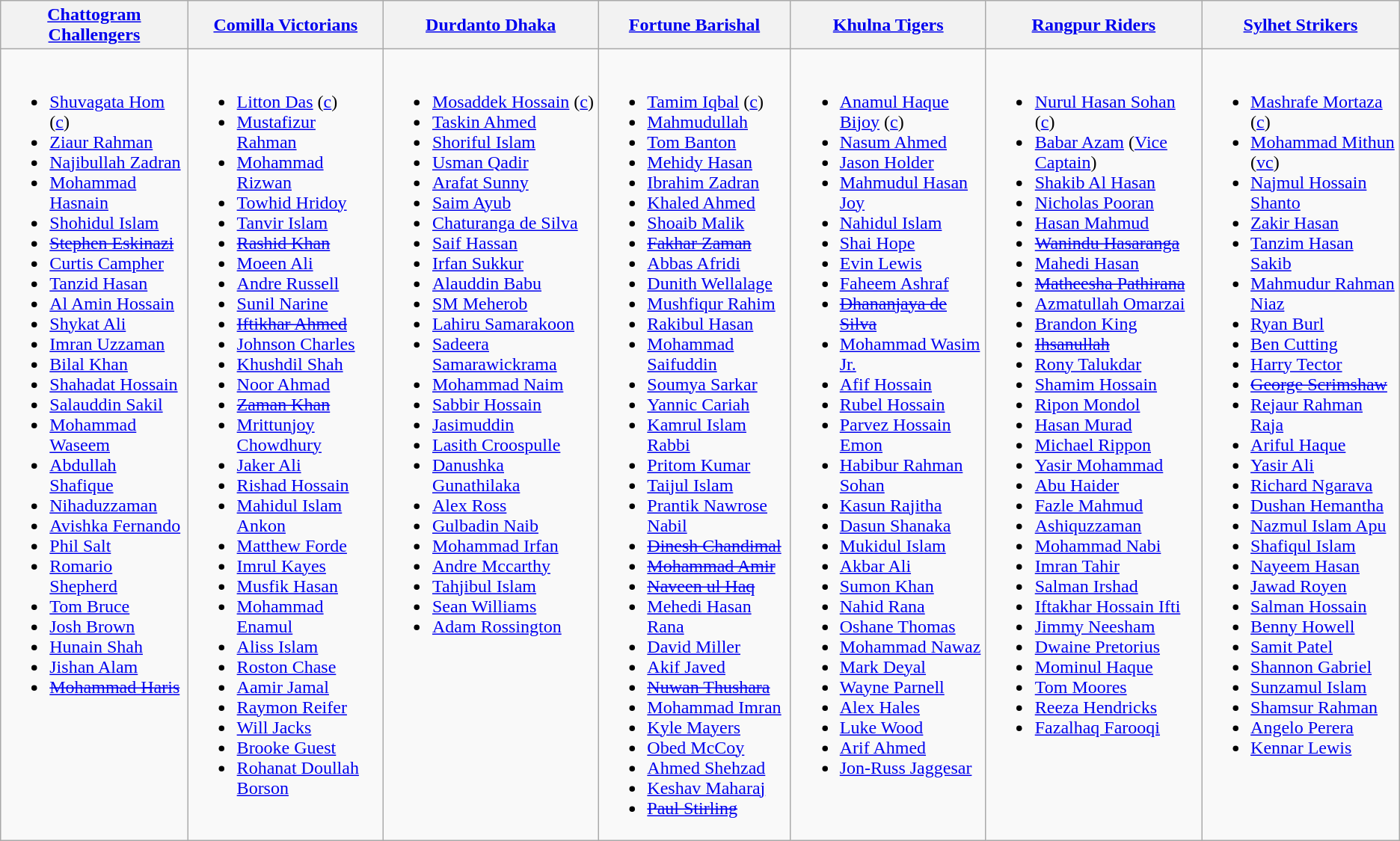<table class="wikitable">
<tr>
<th><a href='#'>Chattogram Challengers</a></th>
<th><a href='#'>Comilla Victorians</a></th>
<th><a href='#'>Durdanto Dhaka</a></th>
<th><a href='#'>Fortune Barishal</a></th>
<th><a href='#'>Khulna Tigers</a></th>
<th><a href='#'>Rangpur Riders</a></th>
<th><a href='#'>Sylhet Strikers</a></th>
</tr>
<tr>
<td valign=top><br><ul><li><a href='#'>Shuvagata Hom</a> (<a href='#'>c</a>)</li><li><a href='#'>Ziaur Rahman</a></li><li><a href='#'>Najibullah Zadran</a></li><li><a href='#'>Mohammad Hasnain</a></li><li><a href='#'>Shohidul Islam</a></li><li><a href='#'><s>Stephen Eskinazi</s></a></li><li><a href='#'>Curtis Campher</a></li><li><a href='#'>Tanzid Hasan</a></li><li><a href='#'>Al Amin Hossain</a></li><li><a href='#'>Shykat Ali</a></li><li><a href='#'>Imran Uzzaman</a></li><li><a href='#'>Bilal Khan</a></li><li><a href='#'>Shahadat Hossain</a></li><li><a href='#'>Salauddin Sakil</a></li><li><a href='#'>Mohammad Waseem</a></li><li><a href='#'>Abdullah Shafique</a></li><li><a href='#'>Nihaduzzaman</a></li><li><a href='#'>Avishka Fernando</a></li><li><a href='#'>Phil Salt</a></li><li><a href='#'>Romario Shepherd</a></li><li><a href='#'>Tom Bruce</a></li><li><a href='#'>Josh Brown</a></li><li><a href='#'>Hunain Shah</a></li><li><a href='#'>Jishan Alam</a></li><li><a href='#'><s>Mohammad Haris</s></a></li></ul></td>
<td valign=top><br><ul><li><a href='#'>Litton Das</a> (<a href='#'>c</a>)</li><li><a href='#'>Mustafizur Rahman</a></li><li><a href='#'>Mohammad Rizwan</a></li><li><a href='#'>Towhid Hridoy</a></li><li><a href='#'>Tanvir Islam</a></li><li><a href='#'><s>Rashid Khan</s></a></li><li><a href='#'>Moeen Ali</a></li><li><a href='#'>Andre Russell</a></li><li><a href='#'>Sunil Narine</a></li><li><a href='#'><s>Iftikhar Ahmed</s></a></li><li><a href='#'>Johnson Charles</a></li><li><a href='#'>Khushdil Shah</a></li><li><a href='#'>Noor Ahmad</a></li><li><a href='#'><s>Zaman Khan</s></a></li><li><a href='#'>Mrittunjoy Chowdhury</a></li><li><a href='#'>Jaker Ali</a></li><li><a href='#'>Rishad Hossain</a></li><li><a href='#'>Mahidul Islam Ankon</a></li><li><a href='#'>Matthew Forde</a></li><li><a href='#'>Imrul Kayes</a></li><li><a href='#'>Musfik Hasan</a></li><li><a href='#'>Mohammad Enamul</a></li><li><a href='#'>Aliss Islam</a></li><li><a href='#'>Roston Chase</a></li><li><a href='#'>Aamir Jamal</a></li><li><a href='#'>Raymon Reifer</a></li><li><a href='#'>Will Jacks</a></li><li><a href='#'>Brooke Guest</a></li><li><a href='#'>Rohanat Doullah Borson</a></li></ul></td>
<td valign=top><br><ul><li><a href='#'>Mosaddek Hossain</a> (<a href='#'>c</a>)</li><li><a href='#'>Taskin Ahmed</a></li><li><a href='#'>Shoriful Islam</a></li><li><a href='#'>Usman Qadir</a></li><li><a href='#'>Arafat Sunny</a></li><li><a href='#'>Saim Ayub</a></li><li><a href='#'>Chaturanga de Silva</a></li><li><a href='#'>Saif Hassan</a></li><li><a href='#'>Irfan Sukkur</a></li><li><a href='#'>Alauddin Babu</a></li><li><a href='#'>SM Meherob</a></li><li><a href='#'>Lahiru Samarakoon</a></li><li><a href='#'>Sadeera Samarawickrama</a></li><li><a href='#'>Mohammad Naim</a></li><li><a href='#'>Sabbir Hossain</a></li><li><a href='#'>Jasimuddin</a></li><li><a href='#'>Lasith Croospulle</a></li><li><a href='#'>Danushka Gunathilaka</a></li><li><a href='#'>Alex Ross</a></li><li><a href='#'>Gulbadin Naib</a></li><li><a href='#'>Mohammad Irfan</a></li><li><a href='#'>Andre Mccarthy</a></li><li><a href='#'>Tahjibul Islam</a></li><li><a href='#'>Sean Williams</a></li><li><a href='#'>Adam Rossington</a></li></ul></td>
<td valign=top><br><ul><li><a href='#'>Tamim Iqbal</a> (<a href='#'>c</a>)</li><li><a href='#'>Mahmudullah</a></li><li><a href='#'>Tom Banton</a></li><li><a href='#'>Mehidy Hasan</a></li><li><a href='#'>Ibrahim Zadran</a></li><li><a href='#'>Khaled Ahmed</a></li><li><a href='#'>Shoaib Malik</a></li><li><a href='#'><s>Fakhar Zaman</s></a></li><li><a href='#'>Abbas Afridi</a></li><li><a href='#'>Dunith Wellalage</a></li><li><a href='#'>Mushfiqur Rahim</a></li><li><a href='#'>Rakibul Hasan</a></li><li><a href='#'>Mohammad Saifuddin</a></li><li><a href='#'>Soumya Sarkar</a></li><li><a href='#'>Yannic Cariah</a></li><li><a href='#'>Kamrul Islam Rabbi</a></li><li><a href='#'>Pritom Kumar</a></li><li><a href='#'>Taijul Islam</a></li><li><a href='#'>Prantik Nawrose Nabil</a></li><li><a href='#'><s>Dinesh Chandimal</s></a></li><li><a href='#'><s>Mohammad Amir</s></a></li><li><a href='#'><s>Naveen ul Haq</s></a></li><li><a href='#'>Mehedi Hasan Rana</a></li><li><a href='#'>David Miller</a></li><li><a href='#'>Akif Javed</a></li><li><a href='#'><s>Nuwan Thushara</s></a></li><li><a href='#'>Mohammad Imran</a></li><li><a href='#'>Kyle Mayers</a></li><li><a href='#'>Obed McCoy</a></li><li><a href='#'>Ahmed Shehzad</a></li><li><a href='#'>Keshav Maharaj</a></li><li><a href='#'><s>Paul Stirling</s></a></li></ul></td>
<td valign=top><br><ul><li><a href='#'>Anamul Haque Bijoy</a> (<a href='#'>c</a>)</li><li><a href='#'>Nasum Ahmed</a></li><li><a href='#'>Jason Holder</a></li><li><a href='#'>Mahmudul Hasan Joy</a></li><li><a href='#'>Nahidul Islam</a></li><li><a href='#'>Shai Hope</a></li><li><a href='#'>Evin Lewis</a></li><li><a href='#'>Faheem Ashraf</a></li><li><a href='#'><s>Dhananjaya de Silva</s></a></li><li><a href='#'>Mohammad Wasim Jr.</a></li><li><a href='#'>Afif Hossain</a></li><li><a href='#'>Rubel Hossain</a></li><li><a href='#'>Parvez Hossain Emon</a></li><li><a href='#'>Habibur Rahman Sohan</a></li><li><a href='#'>Kasun Rajitha</a></li><li><a href='#'>Dasun Shanaka</a></li><li><a href='#'>Mukidul Islam</a></li><li><a href='#'>Akbar Ali</a></li><li><a href='#'>Sumon Khan</a></li><li><a href='#'>Nahid Rana</a></li><li><a href='#'>Oshane Thomas</a></li><li><a href='#'>Mohammad Nawaz</a></li><li><a href='#'>Mark Deyal</a></li><li><a href='#'>Wayne Parnell</a></li><li><a href='#'>Alex Hales</a></li><li><a href='#'>Luke Wood</a></li><li><a href='#'>Arif Ahmed</a></li><li><a href='#'>Jon-Russ Jaggesar</a></li></ul></td>
<td valign=top><br><ul><li><a href='#'>Nurul Hasan Sohan</a>  (<a href='#'>c</a>)</li><li><a href='#'>Babar Azam</a> (<a href='#'>Vice Captain</a>)</li><li><a href='#'>Shakib Al Hasan</a></li><li><a href='#'>Nicholas Pooran</a></li><li><a href='#'>Hasan Mahmud</a></li><li><a href='#'><s>Wanindu Hasaranga</s></a></li><li><a href='#'>Mahedi Hasan</a></li><li><a href='#'><s>Matheesha Pathirana</s></a></li><li><a href='#'>Azmatullah Omarzai</a></li><li><a href='#'>Brandon King</a></li><li><a href='#'><s>Ihsanullah</s></a></li><li><a href='#'>Rony Talukdar</a></li><li><a href='#'>Shamim Hossain</a></li><li><a href='#'>Ripon Mondol</a></li><li><a href='#'>Hasan Murad</a></li><li><a href='#'>Michael Rippon</a></li><li><a href='#'>Yasir Mohammad</a></li><li><a href='#'>Abu Haider</a></li><li><a href='#'>Fazle Mahmud</a></li><li><a href='#'>Ashiquzzaman</a></li><li><a href='#'>Mohammad Nabi</a></li><li><a href='#'>Imran Tahir</a></li><li><a href='#'>Salman Irshad</a></li><li><a href='#'>Iftakhar Hossain Ifti</a></li><li><a href='#'>Jimmy Neesham</a></li><li><a href='#'>Dwaine Pretorius</a></li><li><a href='#'>Mominul Haque</a></li><li><a href='#'>Tom Moores</a></li><li><a href='#'>Reeza Hendricks</a></li><li><a href='#'>Fazalhaq Farooqi</a></li></ul></td>
<td valign=top><br><ul><li><a href='#'>Mashrafe Mortaza</a> (<a href='#'>c</a>)</li><li><a href='#'>Mohammad Mithun</a> (<a href='#'>vc</a>)</li><li><a href='#'>Najmul Hossain Shanto</a></li><li><a href='#'>Zakir Hasan</a></li><li><a href='#'>Tanzim Hasan Sakib</a></li><li><a href='#'>Mahmudur Rahman Niaz</a></li><li><a href='#'>Ryan Burl</a></li><li><a href='#'>Ben Cutting</a></li><li><a href='#'>Harry Tector</a></li><li><a href='#'><s>George Scrimshaw</s></a></li><li><a href='#'>Rejaur Rahman Raja</a></li><li><a href='#'>Ariful Haque</a></li><li><a href='#'>Yasir Ali</a></li><li><a href='#'>Richard Ngarava</a></li><li><a href='#'>Dushan Hemantha</a></li><li><a href='#'>Nazmul Islam Apu</a></li><li><a href='#'>Shafiqul Islam</a></li><li><a href='#'>Nayeem Hasan</a></li><li><a href='#'>Jawad Royen</a></li><li><a href='#'>Salman Hossain</a></li><li><a href='#'>Benny Howell</a></li><li><a href='#'>Samit Patel</a></li><li><a href='#'>Shannon Gabriel</a></li><li><a href='#'>Sunzamul Islam</a></li><li><a href='#'>Shamsur Rahman</a></li><li><a href='#'>Angelo Perera</a></li><li><a href='#'>Kennar Lewis</a></li></ul></td>
</tr>
</table>
